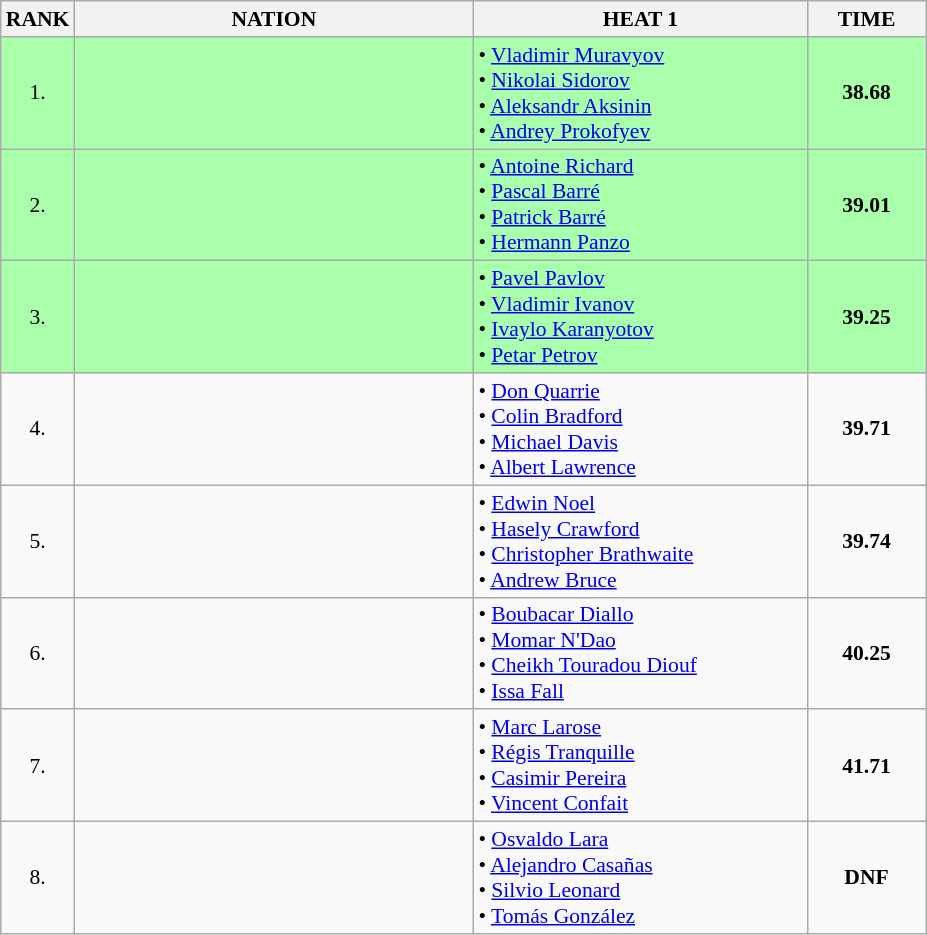<table class="wikitable" style="border-collapse: collapse; font-size: 90%;">
<tr>
<th>RANK</th>
<th style="width: 18em">NATION</th>
<th style="width: 15em">HEAT 1</th>
<th style="width: 5em">TIME</th>
</tr>
<tr style="background:#aaffaa;">
<td align="center">1.</td>
<td align="center"></td>
<td>• <a href='#'>Vladimir Muravyov</a><br>• <a href='#'>Nikolai Sidorov</a><br>• <a href='#'>Aleksandr Aksinin</a><br>• <a href='#'>Andrey Prokofyev</a></td>
<td align="center"><strong>38.68</strong></td>
</tr>
<tr style="background:#aaffaa;">
<td align="center">2.</td>
<td align="center"></td>
<td>• <a href='#'>Antoine Richard</a><br>• <a href='#'>Pascal Barré</a><br>• <a href='#'>Patrick Barré</a><br>• <a href='#'>Hermann Panzo</a></td>
<td align="center"><strong>39.01</strong></td>
</tr>
<tr style="background:#aaffaa;">
<td align="center">3.</td>
<td align="center"></td>
<td>• <a href='#'>Pavel Pavlov</a><br>• <a href='#'>Vladimir Ivanov</a><br>• <a href='#'>Ivaylo Karanyotov</a><br>• <a href='#'>Petar Petrov</a></td>
<td align="center"><strong>39.25</strong></td>
</tr>
<tr>
<td align="center">4.</td>
<td align="center"></td>
<td>• <a href='#'>Don Quarrie</a><br>• <a href='#'>Colin Bradford</a><br>• <a href='#'>Michael Davis</a><br>• <a href='#'>Albert Lawrence</a></td>
<td align="center"><strong>39.71</strong></td>
</tr>
<tr>
<td align="center">5.</td>
<td align="center"></td>
<td>• <a href='#'>Edwin Noel</a><br>• <a href='#'>Hasely Crawford</a><br>• <a href='#'>Christopher Brathwaite</a><br>• <a href='#'>Andrew Bruce</a></td>
<td align="center"><strong>39.74</strong></td>
</tr>
<tr>
<td align="center">6.</td>
<td align="center"></td>
<td>• <a href='#'>Boubacar Diallo</a><br>• <a href='#'>Momar N'Dao</a><br>• <a href='#'>Cheikh Touradou Diouf</a><br>• <a href='#'>Issa Fall</a></td>
<td align="center"><strong>40.25</strong></td>
</tr>
<tr>
<td align="center">7.</td>
<td align="center"></td>
<td>• <a href='#'>Marc Larose</a><br>• <a href='#'>Régis Tranquille</a><br>• <a href='#'>Casimir Pereira</a><br>• <a href='#'>Vincent Confait</a></td>
<td align="center"><strong>41.71</strong></td>
</tr>
<tr>
<td align="center">8.</td>
<td align="center"></td>
<td>• <a href='#'>Osvaldo Lara</a><br>• <a href='#'>Alejandro Casañas</a><br>• <a href='#'>Silvio Leonard</a><br>• <a href='#'>Tomás González</a></td>
<td align="center"><strong>DNF</strong></td>
</tr>
</table>
